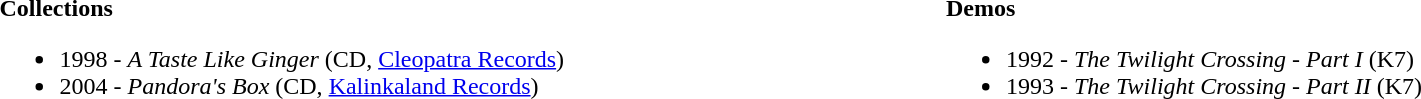<table width="100%">
<tr>
<td valign="top" width="50%"><br><strong>Collections</strong><ul><li>1998 - <em>A Taste Like Ginger</em> (CD, <a href='#'>Cleopatra Records</a>)</li><li>2004 - <em>Pandora's Box</em> (CD, <a href='#'>Kalinkaland Records</a>)</li></ul></td>
<td valign="top" width="50%"><br><strong>Demos</strong><ul><li>1992 - <em>The Twilight Crossing - Part I</em> (K7)</li><li>1993 - <em>The Twilight Crossing - Part II</em> (K7)</li></ul></td>
</tr>
</table>
